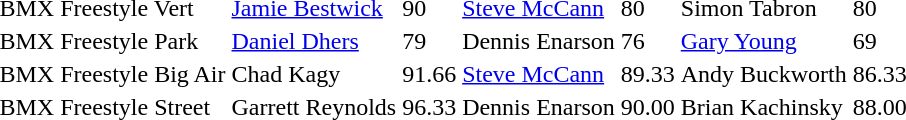<table>
<tr>
<td>BMX Freestyle Vert</td>
<td><a href='#'>Jamie Bestwick</a></td>
<td>90</td>
<td><a href='#'>Steve McCann</a></td>
<td>80</td>
<td>Simon Tabron</td>
<td>80</td>
</tr>
<tr>
<td>BMX Freestyle Park</td>
<td><a href='#'>Daniel Dhers</a></td>
<td>79</td>
<td>Dennis Enarson</td>
<td>76</td>
<td><a href='#'>Gary Young</a></td>
<td>69</td>
</tr>
<tr>
<td>BMX Freestyle Big Air</td>
<td>Chad Kagy</td>
<td>91.66</td>
<td><a href='#'>Steve McCann</a></td>
<td>89.33</td>
<td>Andy Buckworth</td>
<td>86.33</td>
</tr>
<tr>
<td>BMX Freestyle Street</td>
<td>Garrett Reynolds</td>
<td>96.33</td>
<td>Dennis Enarson</td>
<td>90.00</td>
<td>Brian Kachinsky</td>
<td>88.00</td>
</tr>
</table>
